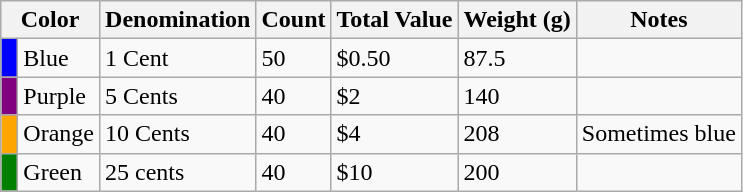<table class="wikitable">
<tr>
<th colspan=2>Color</th>
<th>Denomination</th>
<th>Count</th>
<th>Total Value</th>
<th>Weight (g)</th>
<th>Notes</th>
</tr>
<tr>
<td style="background:Blue"> </td>
<td>Blue</td>
<td>1 Cent</td>
<td>50</td>
<td>$0.50</td>
<td>87.5</td>
<td></td>
</tr>
<tr>
<td style="background:Purple"></td>
<td>Purple</td>
<td>5 Cents</td>
<td>40</td>
<td>$2</td>
<td>140</td>
<td></td>
</tr>
<tr>
<td style="background:Orange"></td>
<td>Orange</td>
<td>10 Cents</td>
<td>40</td>
<td>$4</td>
<td>208</td>
<td>Sometimes blue</td>
</tr>
<tr>
<td style="background:Green"></td>
<td>Green</td>
<td>25 cents</td>
<td>40</td>
<td>$10</td>
<td>200</td>
<td></td>
</tr>
</table>
